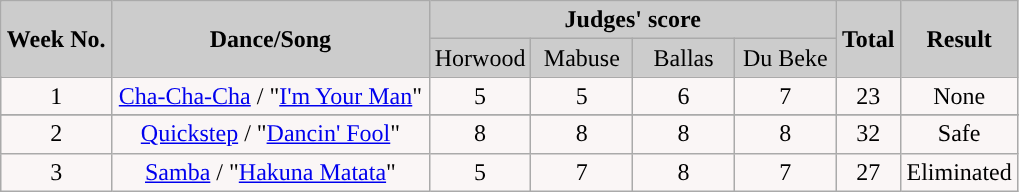<table class="wikitable collapsible collapsed">
<tr>
<th rowspan="2" style="background:#ccc; text-align:Center;">Week No.</th>
<th rowspan="2" style="background:#ccc; text-align:Center;">Dance/Song</th>
<th colspan="4" style="background:#ccc; text-align:Center;">Judges' score</th>
<th rowspan="2" style="background:#ccc; text-align:Center;">Total</th>
<th rowspan="2" style="background:#ccc; text-align:Center;">Result</th>
</tr>
<tr style="text-align:center; background:#ccc;">
<td style="width:10%; ">Horwood</td>
<td style="width:10%; ">Mabuse</td>
<td style="width:10%; ">Ballas</td>
<td style="width:10%; ">Du Beke</td>
</tr>
<tr style="text-align:center; background:#faf6f6">
<td style="text-align:center; background:#faf6f6;">1</td>
<td style="text-align:center; background:#faf6f6;"><a href='#'>Cha-Cha-Cha</a> / "<a href='#'>I'm Your Man</a>"</td>
<td style="text-align:center; background:#faf6f6;">5</td>
<td style="text-align:center; background:#faf6f6;">5</td>
<td style="text-align:center; background:#faf6f6;">6</td>
<td style="text-align:center; background:#faf6f6;">7</td>
<td style="text-align:center; background:#faf6f6;">23</td>
<td style="text-align:center; background:#faf6f6;">None</td>
</tr>
<tr>
</tr>
<tr>
<td style="text-align:center; background:#faf6f6;">2</td>
<td style="text-align:center; background:#faf6f6;"><a href='#'>Quickstep</a> / "<a href='#'>Dancin' Fool</a>"</td>
<td style="text-align:center; background:#faf6f6;">8</td>
<td style="text-align:center; background:#faf6f6;">8</td>
<td style="text-align:center; background:#faf6f6;">8</td>
<td style="text-align:center; background:#faf6f6;">8</td>
<td style="text-align:center; background:#faf6f6;">32</td>
<td style="text-align:center; background:#faf6f6;">Safe</td>
</tr>
<tr>
<td style="text-align:center; background:#faf6f6;">3</td>
<td style="text-align:center; background:#faf6f6;"><a href='#'>Samba</a> / "<a href='#'>Hakuna Matata</a>"</td>
<td style="text-align:center; background:#faf6f6;">5</td>
<td style="text-align:center; background:#faf6f6;">7</td>
<td style="text-align:center; background:#faf6f6;">8</td>
<td style="text-align:center; background:#faf6f6;">7</td>
<td style="text-align:center; background:#faf6f6;">27</td>
<td style="text-align:center; background:#faf6f6;">Eliminated</td>
</tr>
</table>
